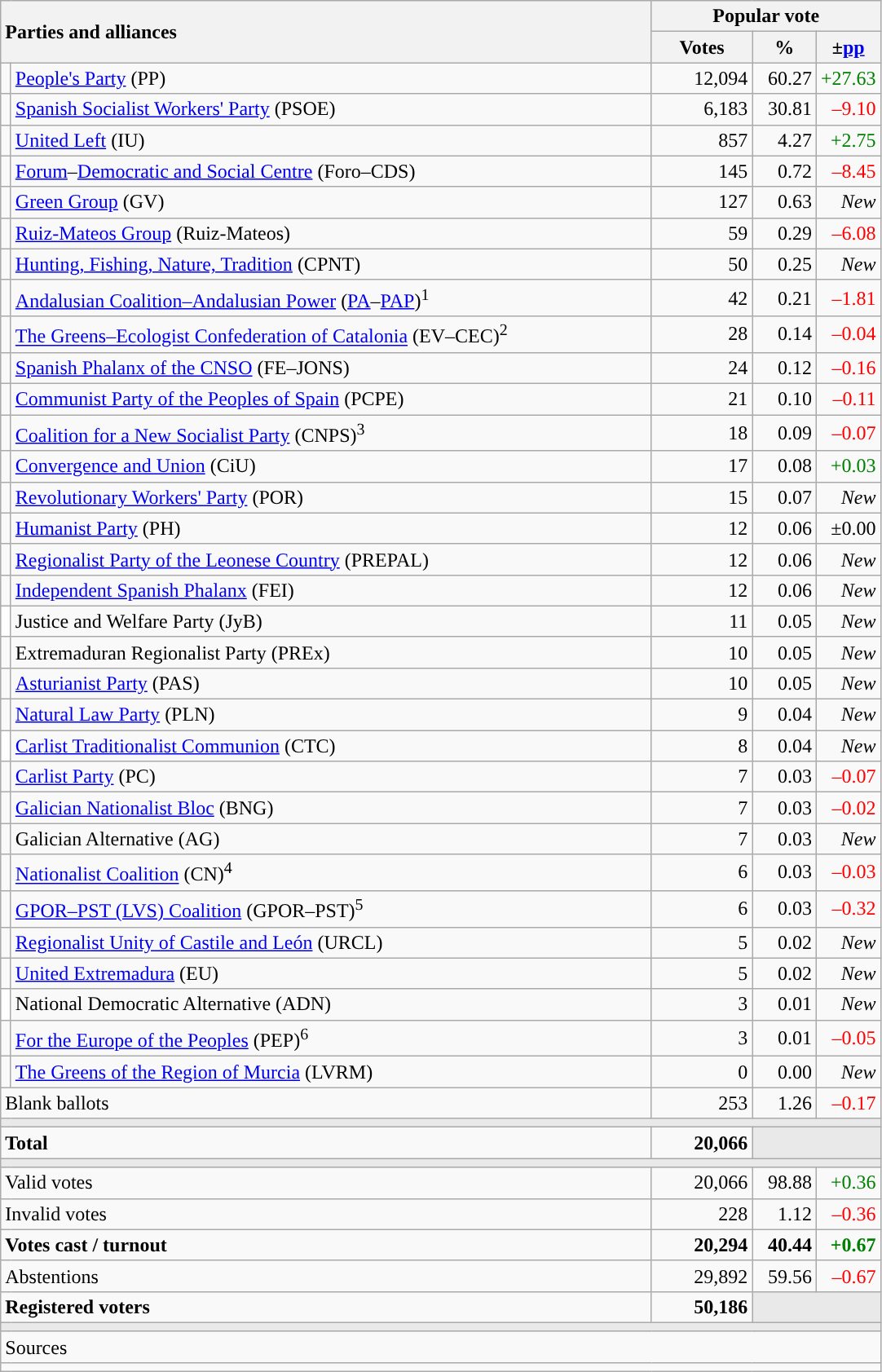<table class="wikitable" style="text-align:right">
<tr>
<th style="text-align:left;" rowspan="2" colspan="2" width="525">Parties and alliances</th>
<th colspan="3">Popular vote</th>
</tr>
<tr>
<th width="75">Votes</th>
<th width="45">%</th>
<th width="45">±<a href='#'>pp</a></th>
</tr>
<tr>
<td width="1" style="color:inherit;background:"></td>
<td align="left"><a href='#'>People's Party</a> (PP)</td>
<td>12,094</td>
<td>60.27</td>
<td style="color:green;">+27.63</td>
</tr>
<tr>
<td style="color:inherit;background:"></td>
<td align="left"><a href='#'>Spanish Socialist Workers' Party</a> (PSOE)</td>
<td>6,183</td>
<td>30.81</td>
<td style="color:red;">–9.10</td>
</tr>
<tr>
<td style="color:inherit;background:"></td>
<td align="left"><a href='#'>United Left</a> (IU)</td>
<td>857</td>
<td>4.27</td>
<td style="color:green;">+2.75</td>
</tr>
<tr>
<td style="color:inherit;background:"></td>
<td align="left"><a href='#'>Forum</a>–<a href='#'>Democratic and Social Centre</a> (Foro–CDS)</td>
<td>145</td>
<td>0.72</td>
<td style="color:red;">–8.45</td>
</tr>
<tr>
<td style="color:inherit;background:"></td>
<td align="left"><a href='#'>Green Group</a> (GV)</td>
<td>127</td>
<td>0.63</td>
<td><em>New</em></td>
</tr>
<tr>
<td style="color:inherit;background:"></td>
<td align="left"><a href='#'>Ruiz-Mateos Group</a> (Ruiz-Mateos)</td>
<td>59</td>
<td>0.29</td>
<td style="color:red;">–6.08</td>
</tr>
<tr>
<td style="color:inherit;background:"></td>
<td align="left"><a href='#'>Hunting, Fishing, Nature, Tradition</a> (CPNT)</td>
<td>50</td>
<td>0.25</td>
<td><em>New</em></td>
</tr>
<tr>
<td style="color:inherit;background:"></td>
<td align="left"><a href='#'>Andalusian Coalition–Andalusian Power</a> (<a href='#'>PA</a>–<a href='#'>PAP</a>)<sup>1</sup></td>
<td>42</td>
<td>0.21</td>
<td style="color:red;">–1.81</td>
</tr>
<tr>
<td style="color:inherit;background:"></td>
<td align="left"><a href='#'>The Greens–Ecologist Confederation of Catalonia</a> (EV–CEC)<sup>2</sup></td>
<td>28</td>
<td>0.14</td>
<td style="color:red;">–0.04</td>
</tr>
<tr>
<td style="color:inherit;background:"></td>
<td align="left"><a href='#'>Spanish Phalanx of the CNSO</a> (FE–JONS)</td>
<td>24</td>
<td>0.12</td>
<td style="color:red;">–0.16</td>
</tr>
<tr>
<td style="color:inherit;background:"></td>
<td align="left"><a href='#'>Communist Party of the Peoples of Spain</a> (PCPE)</td>
<td>21</td>
<td>0.10</td>
<td style="color:red;">–0.11</td>
</tr>
<tr>
<td style="color:inherit;background:"></td>
<td align="left"><a href='#'>Coalition for a New Socialist Party</a> (CNPS)<sup>3</sup></td>
<td>18</td>
<td>0.09</td>
<td style="color:red;">–0.07</td>
</tr>
<tr>
<td style="color:inherit;background:"></td>
<td align="left"><a href='#'>Convergence and Union</a> (CiU)</td>
<td>17</td>
<td>0.08</td>
<td style="color:green;">+0.03</td>
</tr>
<tr>
<td style="color:inherit;background:"></td>
<td align="left"><a href='#'>Revolutionary Workers' Party</a> (POR)</td>
<td>15</td>
<td>0.07</td>
<td><em>New</em></td>
</tr>
<tr>
<td style="color:inherit;background:"></td>
<td align="left"><a href='#'>Humanist Party</a> (PH)</td>
<td>12</td>
<td>0.06</td>
<td>±0.00</td>
</tr>
<tr>
<td style="color:inherit;background:"></td>
<td align="left"><a href='#'>Regionalist Party of the Leonese Country</a> (PREPAL)</td>
<td>12</td>
<td>0.06</td>
<td><em>New</em></td>
</tr>
<tr>
<td style="color:inherit;background:"></td>
<td align="left"><a href='#'>Independent Spanish Phalanx</a> (FEI)</td>
<td>12</td>
<td>0.06</td>
<td><em>New</em></td>
</tr>
<tr>
<td bgcolor="white"></td>
<td align="left">Justice and Welfare Party (JyB)</td>
<td>11</td>
<td>0.05</td>
<td><em>New</em></td>
</tr>
<tr>
<td style="color:inherit;background:"></td>
<td align="left">Extremaduran Regionalist Party (PREx)</td>
<td>10</td>
<td>0.05</td>
<td><em>New</em></td>
</tr>
<tr>
<td style="color:inherit;background:"></td>
<td align="left"><a href='#'>Asturianist Party</a> (PAS)</td>
<td>10</td>
<td>0.05</td>
<td><em>New</em></td>
</tr>
<tr>
<td style="color:inherit;background:"></td>
<td align="left"><a href='#'>Natural Law Party</a> (PLN)</td>
<td>9</td>
<td>0.04</td>
<td><em>New</em></td>
</tr>
<tr>
<td bgcolor="white"></td>
<td align="left"><a href='#'>Carlist Traditionalist Communion</a> (CTC)</td>
<td>8</td>
<td>0.04</td>
<td><em>New</em></td>
</tr>
<tr>
<td style="color:inherit;background:"></td>
<td align="left"><a href='#'>Carlist Party</a> (PC)</td>
<td>7</td>
<td>0.03</td>
<td style="color:red;">–0.07</td>
</tr>
<tr>
<td style="color:inherit;background:"></td>
<td align="left"><a href='#'>Galician Nationalist Bloc</a> (BNG)</td>
<td>7</td>
<td>0.03</td>
<td style="color:red;">–0.02</td>
</tr>
<tr>
<td style="color:inherit;background:"></td>
<td align="left">Galician Alternative (AG)</td>
<td>7</td>
<td>0.03</td>
<td><em>New</em></td>
</tr>
<tr>
<td style="color:inherit;background:"></td>
<td align="left"><a href='#'>Nationalist Coalition</a> (CN)<sup>4</sup></td>
<td>6</td>
<td>0.03</td>
<td style="color:red;">–0.03</td>
</tr>
<tr>
<td style="color:inherit;background:"></td>
<td align="left"><a href='#'>GPOR–PST (LVS) Coalition</a> (GPOR–PST)<sup>5</sup></td>
<td>6</td>
<td>0.03</td>
<td style="color:red;">–0.32</td>
</tr>
<tr>
<td style="color:inherit;background:"></td>
<td align="left"><a href='#'>Regionalist Unity of Castile and León</a> (URCL)</td>
<td>5</td>
<td>0.02</td>
<td><em>New</em></td>
</tr>
<tr>
<td style="color:inherit;background:"></td>
<td align="left"><a href='#'>United Extremadura</a> (EU)</td>
<td>5</td>
<td>0.02</td>
<td><em>New</em></td>
</tr>
<tr>
<td bgcolor="white"></td>
<td align="left">National Democratic Alternative (ADN)</td>
<td>3</td>
<td>0.01</td>
<td><em>New</em></td>
</tr>
<tr>
<td style="color:inherit;background:"></td>
<td align="left"><a href='#'>For the Europe of the Peoples</a> (PEP)<sup>6</sup></td>
<td>3</td>
<td>0.01</td>
<td style="color:red;">–0.05</td>
</tr>
<tr>
<td style="color:inherit;background:"></td>
<td align="left"><a href='#'>The Greens of the Region of Murcia</a> (LVRM)</td>
<td>0</td>
<td>0.00</td>
<td><em>New</em></td>
</tr>
<tr>
<td align="left" colspan="2">Blank ballots</td>
<td>253</td>
<td>1.26</td>
<td style="color:red;">–0.17</td>
</tr>
<tr>
<td colspan="5" bgcolor="#E9E9E9"></td>
</tr>
<tr style="font-weight:bold;">
<td align="left" colspan="2">Total</td>
<td>20,066</td>
<td bgcolor="#E9E9E9" colspan="2"></td>
</tr>
<tr>
<td colspan="5" bgcolor="#E9E9E9"></td>
</tr>
<tr>
<td align="left" colspan="2">Valid votes</td>
<td>20,066</td>
<td>98.88</td>
<td style="color:green;">+0.36</td>
</tr>
<tr>
<td align="left" colspan="2">Invalid votes</td>
<td>228</td>
<td>1.12</td>
<td style="color:red;">–0.36</td>
</tr>
<tr style="font-weight:bold;">
<td align="left" colspan="2">Votes cast / turnout</td>
<td>20,294</td>
<td>40.44</td>
<td style="color:green;">+0.67</td>
</tr>
<tr>
<td align="left" colspan="2">Abstentions</td>
<td>29,892</td>
<td>59.56</td>
<td style="color:red;">–0.67</td>
</tr>
<tr style="font-weight:bold;">
<td align="left" colspan="2">Registered voters</td>
<td>50,186</td>
<td bgcolor="#E9E9E9" colspan="2"></td>
</tr>
<tr>
<td colspan="5" bgcolor="#E9E9E9"></td>
</tr>
<tr>
<td align="left" colspan="5">Sources</td>
</tr>
<tr>
<td colspan="5" style="text-align:left; max-width:680px;"></td>
</tr>
</table>
